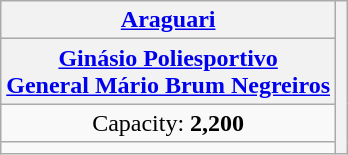<table class="wikitable" style="text-align:center";>
<tr>
<th><a href='#'>Araguari</a></th>
<th rowspan=4></th>
</tr>
<tr>
<th><a href='#'>Ginásio Poliesportivo<br>General Mário Brum Negreiros</a></th>
</tr>
<tr>
<td>Capacity: <strong>2,200</strong></td>
</tr>
<tr>
<td></td>
</tr>
</table>
